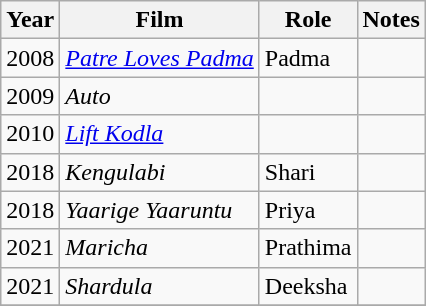<table class="wikitable sortable">
<tr>
<th>Year</th>
<th>Film</th>
<th>Role</th>
<th>Notes</th>
</tr>
<tr>
<td>2008</td>
<td><em><a href='#'>Patre Loves Padma</a></em></td>
<td>Padma</td>
<td></td>
</tr>
<tr>
<td>2009</td>
<td><em>Auto</em></td>
<td></td>
<td></td>
</tr>
<tr>
<td>2010</td>
<td><em><a href='#'>Lift Kodla</a></em></td>
<td></td>
<td></td>
</tr>
<tr>
<td>2018</td>
<td><em>Kengulabi</em></td>
<td>Shari</td>
<td></td>
</tr>
<tr>
<td>2018</td>
<td><em>Yaarige Yaaruntu</em></td>
<td>Priya</td>
<td></td>
</tr>
<tr>
<td>2021</td>
<td><em>Maricha</em></td>
<td>Prathima</td>
<td></td>
</tr>
<tr>
<td>2021</td>
<td><em>Shardula</em></td>
<td>Deeksha</td>
<td></td>
</tr>
<tr>
</tr>
</table>
